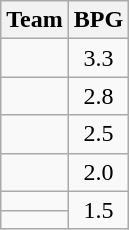<table class=wikitable>
<tr>
<th>Team</th>
<th>BPG</th>
</tr>
<tr>
<td></td>
<td align=center>3.3</td>
</tr>
<tr>
<td></td>
<td align=center>2.8</td>
</tr>
<tr>
<td></td>
<td align=center>2.5</td>
</tr>
<tr>
<td></td>
<td align=center>2.0</td>
</tr>
<tr>
<td></td>
<td align=center rowspan=2>1.5</td>
</tr>
<tr>
<td></td>
</tr>
</table>
